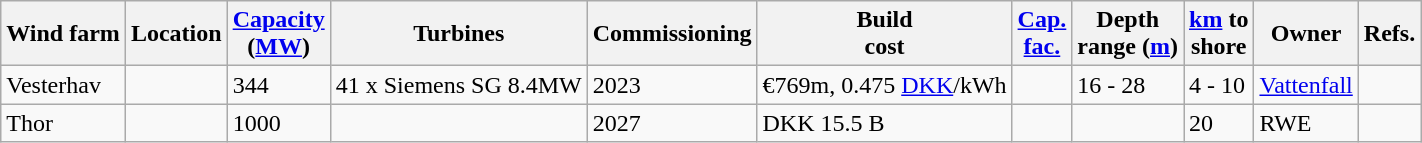<table class="wikitable sortable">
<tr>
<th>Wind farm</th>
<th>Location</th>
<th><a href='#'>Capacity</a><br> (<a href='#'>MW</a>)</th>
<th>Turbines</th>
<th>Commissioning</th>
<th>Build<br>cost</th>
<th><a href='#'>Cap.<br>fac.</a></th>
<th>Depth<br>range (<a href='#'>m</a>)</th>
<th><a href='#'>km</a> to<br>shore</th>
<th>Owner</th>
<th>Refs.</th>
</tr>
<tr>
<td>Vesterhav </td>
<td></td>
<td>344  </td>
<td>41 x Siemens SG 8.4MW</td>
<td>2023</td>
<td>€769m, 0.475 <a href='#'>DKK</a>/kWh</td>
<td></td>
<td>16 - 28</td>
<td>4 - 10</td>
<td><a href='#'>Vattenfall</a></td>
<td><br></td>
</tr>
<tr>
<td>Thor</td>
<td></td>
<td>1000 </td>
<td></td>
<td>2027</td>
<td>DKK 15.5 B</td>
<td></td>
<td></td>
<td>20</td>
<td>RWE</td>
<td></td>
</tr>
</table>
